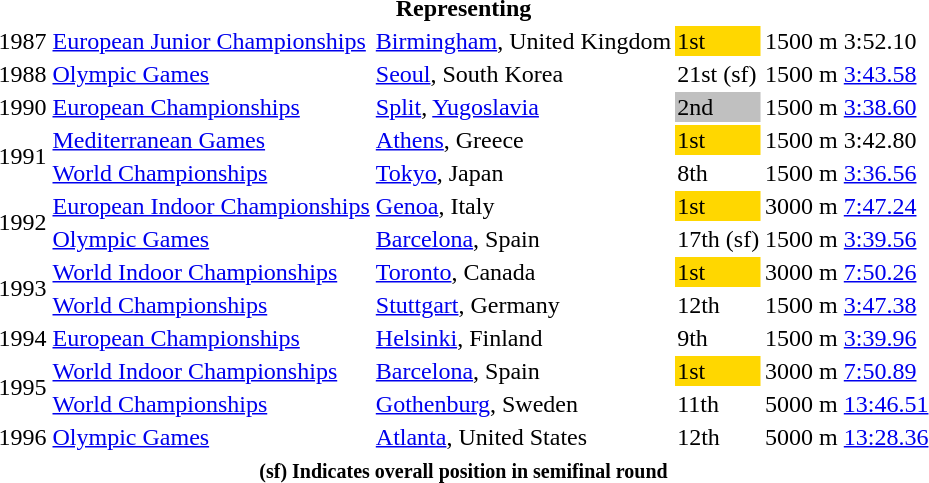<table>
<tr>
<th colspan="6">Representing </th>
</tr>
<tr>
<td>1987</td>
<td><a href='#'>European Junior Championships</a></td>
<td><a href='#'>Birmingham</a>, United Kingdom</td>
<td bgcolor=gold>1st</td>
<td>1500 m</td>
<td>3:52.10 </td>
</tr>
<tr>
<td>1988</td>
<td><a href='#'>Olympic Games</a></td>
<td><a href='#'>Seoul</a>, South Korea</td>
<td>21st (sf)</td>
<td>1500 m</td>
<td><a href='#'>3:43.58</a></td>
</tr>
<tr>
<td>1990</td>
<td><a href='#'>European Championships</a></td>
<td><a href='#'>Split</a>, <a href='#'>Yugoslavia</a></td>
<td bgcolor=silver>2nd</td>
<td>1500 m</td>
<td><a href='#'>3:38.60</a></td>
</tr>
<tr>
<td rowspan=2>1991</td>
<td><a href='#'>Mediterranean Games</a></td>
<td><a href='#'>Athens</a>, Greece</td>
<td bgcolor=gold>1st</td>
<td>1500 m</td>
<td>3:42.80 </td>
</tr>
<tr>
<td><a href='#'>World Championships</a></td>
<td><a href='#'>Tokyo</a>, Japan</td>
<td>8th</td>
<td>1500 m</td>
<td><a href='#'>3:36.56</a></td>
</tr>
<tr>
<td rowspan=2>1992</td>
<td><a href='#'>European Indoor Championships</a></td>
<td><a href='#'>Genoa</a>, Italy</td>
<td bgcolor=gold>1st</td>
<td>3000 m</td>
<td><a href='#'>7:47.24</a></td>
</tr>
<tr>
<td><a href='#'>Olympic Games</a></td>
<td><a href='#'>Barcelona</a>, Spain</td>
<td>17th (sf)</td>
<td>1500 m</td>
<td><a href='#'>3:39.56</a></td>
</tr>
<tr>
<td rowspan=2>1993</td>
<td><a href='#'>World Indoor Championships</a></td>
<td><a href='#'>Toronto</a>, Canada</td>
<td bgcolor=gold>1st</td>
<td>3000 m</td>
<td><a href='#'>7:50.26</a></td>
</tr>
<tr>
<td><a href='#'>World Championships</a></td>
<td><a href='#'>Stuttgart</a>, Germany</td>
<td>12th</td>
<td>1500 m</td>
<td><a href='#'>3:47.38</a></td>
</tr>
<tr>
<td>1994</td>
<td><a href='#'>European Championships</a></td>
<td><a href='#'>Helsinki</a>, Finland</td>
<td>9th</td>
<td>1500 m</td>
<td><a href='#'>3:39.96</a></td>
</tr>
<tr>
<td rowspan=2>1995</td>
<td><a href='#'>World Indoor Championships</a></td>
<td><a href='#'>Barcelona</a>, Spain</td>
<td bgcolor=gold>1st</td>
<td>3000 m</td>
<td><a href='#'>7:50.89</a></td>
</tr>
<tr>
<td><a href='#'>World Championships</a></td>
<td><a href='#'>Gothenburg</a>, Sweden</td>
<td>11th</td>
<td>5000 m</td>
<td><a href='#'>13:46.51</a></td>
</tr>
<tr>
<td>1996</td>
<td><a href='#'>Olympic Games</a></td>
<td><a href='#'>Atlanta</a>, United States</td>
<td>12th</td>
<td>5000 m</td>
<td><a href='#'>13:28.36</a></td>
</tr>
<tr>
<th colspan=6><small><strong>(sf) Indicates overall position in semifinal round</strong></small></th>
</tr>
</table>
